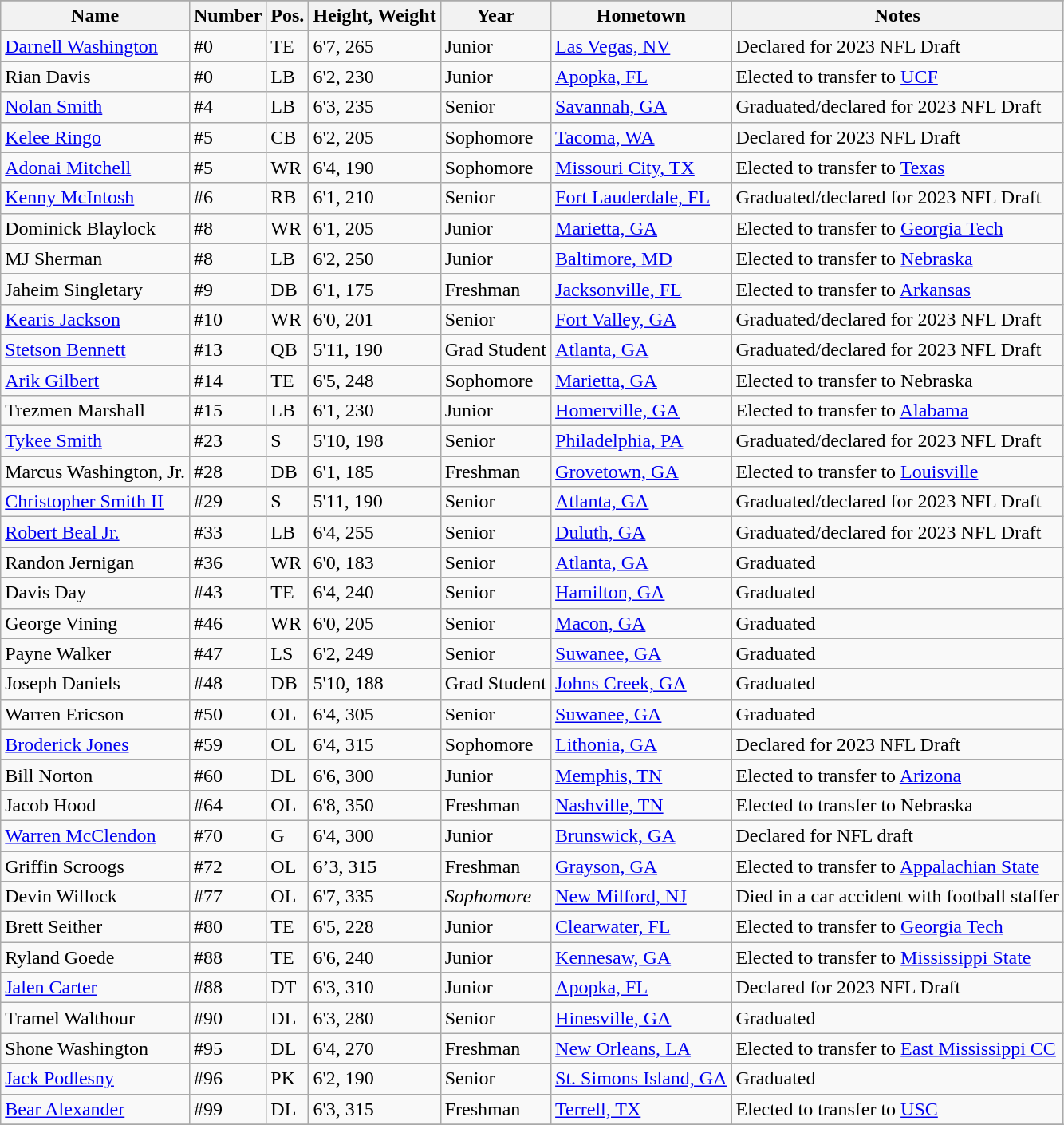<table class="wikitable sortable collapsible">
<tr>
</tr>
<tr>
<th>Name</th>
<th>Number</th>
<th>Pos.</th>
<th>Height, Weight</th>
<th>Year</th>
<th>Hometown</th>
<th class="unsortable">Notes</th>
</tr>
<tr>
<td><a href='#'>Darnell Washington</a></td>
<td>#0</td>
<td>TE</td>
<td>6'7, 265</td>
<td>Junior</td>
<td><a href='#'>Las Vegas, NV</a></td>
<td>Declared for 2023 NFL Draft</td>
</tr>
<tr>
<td>Rian Davis</td>
<td>#0</td>
<td>LB</td>
<td>6'2, 230</td>
<td>Junior</td>
<td><a href='#'>Apopka, FL</a></td>
<td>Elected to transfer to <a href='#'>UCF</a></td>
</tr>
<tr>
<td><a href='#'>Nolan Smith</a></td>
<td>#4</td>
<td>LB</td>
<td>6'3, 235</td>
<td>Senior</td>
<td><a href='#'>Savannah, GA</a></td>
<td>Graduated/declared for 2023 NFL Draft</td>
</tr>
<tr>
<td><a href='#'>Kelee Ringo</a></td>
<td>#5</td>
<td>CB</td>
<td>6'2, 205</td>
<td> Sophomore</td>
<td><a href='#'>Tacoma, WA</a></td>
<td>Declared for 2023 NFL Draft</td>
</tr>
<tr>
<td><a href='#'>Adonai Mitchell</a></td>
<td>#5</td>
<td>WR</td>
<td>6'4, 190</td>
<td>Sophomore</td>
<td><a href='#'>Missouri City, TX</a></td>
<td>Elected to transfer to <a href='#'>Texas</a></td>
</tr>
<tr>
<td><a href='#'>Kenny McIntosh</a></td>
<td>#6</td>
<td>RB</td>
<td>6'1, 210</td>
<td>Senior</td>
<td><a href='#'>Fort Lauderdale, FL</a></td>
<td>Graduated/declared for 2023 NFL Draft</td>
</tr>
<tr>
<td>Dominick Blaylock</td>
<td>#8</td>
<td>WR</td>
<td>6'1, 205</td>
<td>Junior</td>
<td><a href='#'>Marietta, GA</a></td>
<td>Elected to transfer to <a href='#'>Georgia Tech</a></td>
</tr>
<tr>
<td>MJ Sherman</td>
<td>#8</td>
<td>LB</td>
<td>6'2, 250</td>
<td>Junior</td>
<td><a href='#'>Baltimore, MD</a></td>
<td>Elected to transfer to <a href='#'>Nebraska</a></td>
</tr>
<tr>
<td>Jaheim Singletary</td>
<td>#9</td>
<td>DB</td>
<td>6'1, 175</td>
<td>Freshman</td>
<td><a href='#'>Jacksonville, FL</a></td>
<td>Elected to transfer to <a href='#'>Arkansas</a></td>
</tr>
<tr>
<td><a href='#'>Kearis Jackson</a></td>
<td>#10</td>
<td>WR</td>
<td>6'0, 201</td>
<td>Senior</td>
<td><a href='#'>Fort Valley, GA</a></td>
<td>Graduated/declared for 2023 NFL Draft</td>
</tr>
<tr>
<td><a href='#'>Stetson Bennett</a></td>
<td>#13</td>
<td>QB</td>
<td>5'11, 190</td>
<td> Grad Student</td>
<td><a href='#'>Atlanta, GA</a></td>
<td>Graduated/declared for 2023 NFL Draft</td>
</tr>
<tr>
<td><a href='#'>Arik Gilbert</a></td>
<td>#14</td>
<td>TE</td>
<td>6'5, 248</td>
<td> Sophomore</td>
<td><a href='#'>Marietta, GA</a></td>
<td>Elected to transfer to Nebraska</td>
</tr>
<tr>
<td>Trezmen Marshall</td>
<td>#15</td>
<td>LB</td>
<td>6'1, 230</td>
<td>Junior</td>
<td><a href='#'>Homerville, GA</a></td>
<td>Elected to transfer to <a href='#'>Alabama</a></td>
</tr>
<tr>
<td><a href='#'>Tykee Smith</a></td>
<td>#23</td>
<td>S</td>
<td>5'10, 198</td>
<td>Senior</td>
<td><a href='#'>Philadelphia, PA</a></td>
<td>Graduated/declared for 2023 NFL Draft</td>
</tr>
<tr>
<td>Marcus Washington, Jr.</td>
<td>#28</td>
<td>DB</td>
<td>6'1, 185</td>
<td> Freshman</td>
<td><a href='#'>Grovetown, GA</a></td>
<td>Elected to transfer to <a href='#'>Louisville</a></td>
</tr>
<tr>
<td><a href='#'>Christopher Smith II</a></td>
<td>#29</td>
<td>S</td>
<td>5'11, 190</td>
<td>Senior</td>
<td><a href='#'>Atlanta, GA</a></td>
<td>Graduated/declared for 2023 NFL Draft</td>
</tr>
<tr>
<td><a href='#'>Robert Beal Jr.</a></td>
<td>#33</td>
<td>LB</td>
<td>6'4, 255</td>
<td>Senior</td>
<td><a href='#'>Duluth, GA</a></td>
<td>Graduated/declared for 2023 NFL Draft</td>
</tr>
<tr>
<td>Randon Jernigan</td>
<td>#36</td>
<td>WR</td>
<td>6'0, 183</td>
<td>Senior</td>
<td><a href='#'>Atlanta, GA</a></td>
<td>Graduated</td>
</tr>
<tr>
<td>Davis Day</td>
<td>#43</td>
<td>TE</td>
<td>6'4, 240</td>
<td>Senior</td>
<td><a href='#'>Hamilton, GA</a></td>
<td>Graduated</td>
</tr>
<tr>
<td>George Vining</td>
<td>#46</td>
<td>WR</td>
<td>6'0, 205</td>
<td>Senior</td>
<td><a href='#'>Macon, GA</a></td>
<td>Graduated</td>
</tr>
<tr>
<td>Payne Walker</td>
<td>#47</td>
<td>LS</td>
<td>6'2, 249</td>
<td>Senior</td>
<td><a href='#'>Suwanee, GA</a></td>
<td>Graduated</td>
</tr>
<tr>
<td>Joseph Daniels</td>
<td>#48</td>
<td>DB</td>
<td>5'10, 188</td>
<td> Grad Student</td>
<td><a href='#'>Johns Creek, GA</a></td>
<td>Graduated</td>
</tr>
<tr>
<td>Warren Ericson</td>
<td>#50</td>
<td>OL</td>
<td>6'4, 305</td>
<td>Senior</td>
<td><a href='#'>Suwanee, GA</a></td>
<td>Graduated</td>
</tr>
<tr>
<td><a href='#'>Broderick Jones</a></td>
<td>#59</td>
<td>OL</td>
<td>6'4, 315</td>
<td> Sophomore</td>
<td><a href='#'>Lithonia, GA</a></td>
<td>Declared for 2023 NFL Draft</td>
</tr>
<tr>
<td>Bill Norton</td>
<td>#60</td>
<td>DL</td>
<td>6'6, 300</td>
<td>Junior</td>
<td><a href='#'>Memphis, TN</a></td>
<td>Elected to transfer to <a href='#'>Arizona</a></td>
</tr>
<tr>
<td>Jacob Hood</td>
<td>#64</td>
<td>OL</td>
<td>6'8, 350</td>
<td>Freshman</td>
<td><a href='#'>Nashville, TN</a></td>
<td>Elected to transfer to Nebraska</td>
</tr>
<tr>
<td><a href='#'>Warren McClendon</a></td>
<td>#70</td>
<td>G</td>
<td>6'4, 300</td>
<td>Junior</td>
<td><a href='#'>Brunswick, GA</a></td>
<td>Declared for NFL draft</td>
</tr>
<tr>
<td>Griffin Scroogs</td>
<td>#72</td>
<td>OL</td>
<td>6’3, 315</td>
<td> Freshman</td>
<td><a href='#'>Grayson, GA</a></td>
<td>Elected to transfer to <a href='#'>Appalachian State</a></td>
</tr>
<tr>
<td>Devin Willock</td>
<td>#77</td>
<td>OL</td>
<td>6'7, 335</td>
<td><em> Sophomore</em></td>
<td><a href='#'>New Milford, NJ</a></td>
<td>Died in a car accident with football staffer</td>
</tr>
<tr>
<td>Brett Seither</td>
<td>#80</td>
<td>TE</td>
<td>6'5, 228</td>
<td>Junior</td>
<td><a href='#'>Clearwater, FL</a></td>
<td>Elected to transfer to <a href='#'>Georgia Tech</a></td>
</tr>
<tr>
<td>Ryland Goede</td>
<td>#88</td>
<td>TE</td>
<td>6'6, 240</td>
<td>Junior</td>
<td><a href='#'>Kennesaw, GA</a></td>
<td>Elected to transfer to <a href='#'>Mississippi State</a></td>
</tr>
<tr>
<td><a href='#'>Jalen Carter</a></td>
<td>#88</td>
<td>DT</td>
<td>6'3, 310</td>
<td>Junior</td>
<td><a href='#'>Apopka, FL</a></td>
<td>Declared for 2023 NFL Draft</td>
</tr>
<tr>
<td>Tramel Walthour</td>
<td>#90</td>
<td>DL</td>
<td>6'3, 280</td>
<td>Senior</td>
<td><a href='#'>Hinesville, GA</a></td>
<td>Graduated</td>
</tr>
<tr>
<td>Shone Washington</td>
<td>#95</td>
<td>DL</td>
<td>6'4, 270</td>
<td>Freshman</td>
<td><a href='#'>New Orleans, LA</a></td>
<td>Elected to transfer to <a href='#'>East Mississippi CC</a></td>
</tr>
<tr>
<td><a href='#'>Jack Podlesny</a></td>
<td>#96</td>
<td>PK</td>
<td>6'2, 190</td>
<td>Senior</td>
<td><a href='#'>St. Simons Island, GA</a></td>
<td>Graduated</td>
</tr>
<tr>
<td><a href='#'>Bear Alexander</a></td>
<td>#99</td>
<td>DL</td>
<td>6'3, 315</td>
<td>Freshman</td>
<td><a href='#'>Terrell, TX</a></td>
<td>Elected to transfer to <a href='#'>USC</a></td>
</tr>
<tr>
</tr>
</table>
